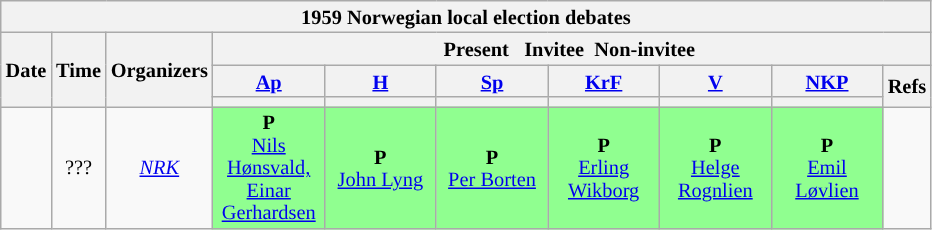<table class="wikitable" style="font-size:85%; line-height:15px; text-align:center;">
<tr>
<th colspan="10">1959 Norwegian local election debates</th>
</tr>
<tr>
<th rowspan="3">Date</th>
<th rowspan="3">Time</th>
<th rowspan="3">Organizers</th>
<th colspan="7"> Present    Invitee  Non-invitee </th>
</tr>
<tr>
<th scope="col" style="width:5em;"><a href='#'>Ap</a></th>
<th scope="col" style="width:5em;"><a href='#'>H</a></th>
<th scope="col" style="width:5em;"><a href='#'>Sp</a></th>
<th scope="col" style="width:5em;"><a href='#'>KrF</a></th>
<th scope="col" style="width:5em;"><a href='#'>V</a></th>
<th scope="col" style="width:5em;"><a href='#'>NKP</a></th>
<th rowspan="2">Refs</th>
</tr>
<tr>
<th style="background:"></th>
<th style="background:"></th>
<th style="background:"></th>
<th style="background:"></th>
<th style="background:"></th>
<th style="background:"></th>
</tr>
<tr>
<td></td>
<td>???</td>
<td><em><a href='#'>NRK</a></em></td>
<td style="background:#90FF90"><strong>P</strong><br><a href='#'>Nils Hønsvald, Einar Gerhardsen</a></td>
<td style="background:#90FF90"><strong>P</strong><br><a href='#'>John Lyng</a></td>
<td style="background:#90FF90"><strong>P</strong><br><a href='#'>Per Borten</a></td>
<td style="background:#90FF90"><strong>P</strong><br><a href='#'>Erling Wikborg</a></td>
<td style="background:#90FF90"><strong>P</strong><br><a href='#'>Helge Rognlien</a></td>
<td style="background:#90FF90"><strong>P</strong><br><a href='#'>Emil Løvlien</a></td>
<td></td>
</tr>
</table>
